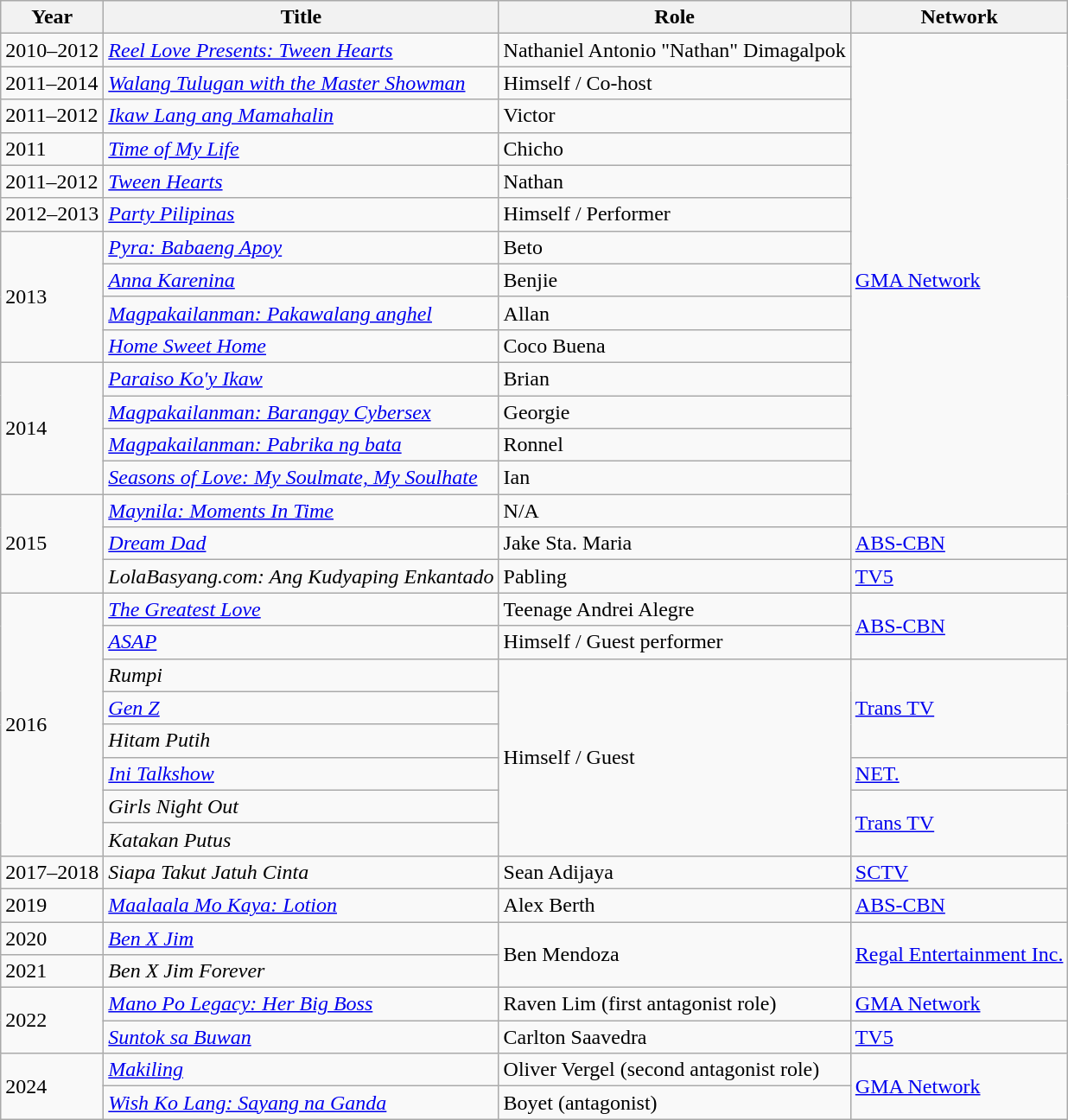<table class="wikitable sortable">
<tr>
<th>Year</th>
<th>Title</th>
<th>Role</th>
<th>Network</th>
</tr>
<tr>
<td>2010–2012</td>
<td><em><a href='#'>Reel Love Presents: Tween Hearts</a></em></td>
<td>Nathaniel Antonio "Nathan" Dimagalpok</td>
<td rowspan="15"><a href='#'>GMA Network</a></td>
</tr>
<tr>
<td>2011–2014</td>
<td><em><a href='#'>Walang Tulugan with the Master Showman</a></em></td>
<td>Himself / Co-host</td>
</tr>
<tr>
<td>2011–2012</td>
<td><em><a href='#'>Ikaw Lang ang Mamahalin</a></em></td>
<td>Victor</td>
</tr>
<tr>
<td>2011</td>
<td><em><a href='#'>Time of My Life</a></em></td>
<td>Chicho</td>
</tr>
<tr>
<td>2011–2012</td>
<td><em><a href='#'>Tween Hearts</a></em></td>
<td>Nathan</td>
</tr>
<tr>
<td>2012–2013</td>
<td><em><a href='#'>Party Pilipinas</a></em></td>
<td>Himself / Performer</td>
</tr>
<tr>
<td rowspan="4">2013</td>
<td><em><a href='#'>Pyra: Babaeng Apoy</a></em></td>
<td>Beto</td>
</tr>
<tr>
<td><em><a href='#'>Anna Karenina</a></em></td>
<td>Benjie</td>
</tr>
<tr>
<td><em><a href='#'> Magpakailanman: Pakawalang anghel</a></em></td>
<td>Allan</td>
</tr>
<tr>
<td><em><a href='#'>Home Sweet Home</a></em></td>
<td>Coco Buena</td>
</tr>
<tr>
<td rowspan="4">2014</td>
<td><em><a href='#'>Paraiso Ko'y Ikaw</a></em></td>
<td>Brian</td>
</tr>
<tr>
<td><em><a href='#'>Magpakailanman: Barangay Cybersex</a></em></td>
<td>Georgie</td>
</tr>
<tr>
<td><em><a href='#'> Magpakailanman: Pabrika ng bata</a></em></td>
<td>Ronnel</td>
</tr>
<tr>
<td><em><a href='#'>Seasons of Love: My Soulmate, My Soulhate</a></em></td>
<td>Ian</td>
</tr>
<tr>
<td rowspan="3">2015</td>
<td><em><a href='#'>Maynila: Moments In Time</a></em></td>
<td>N/A</td>
</tr>
<tr>
<td><em><a href='#'>Dream Dad</a></em></td>
<td>Jake Sta. Maria</td>
<td><a href='#'>ABS-CBN</a></td>
</tr>
<tr>
<td><em>LolaBasyang.com: Ang Kudyaping Enkantado</em></td>
<td>Pabling</td>
<td><a href='#'>TV5</a></td>
</tr>
<tr>
<td rowspan="8">2016</td>
<td><em><a href='#'>The Greatest Love</a></em></td>
<td>Teenage Andrei Alegre</td>
<td rowspan="2"><a href='#'>ABS-CBN</a></td>
</tr>
<tr>
<td><em><a href='#'>ASAP</a></em></td>
<td>Himself / Guest performer</td>
</tr>
<tr>
<td><em>Rumpi</em></td>
<td Rowspan="6">Himself / Guest</td>
<td rowspan="3"><a href='#'>Trans TV</a></td>
</tr>
<tr>
<td><em><a href='#'>Gen Z</a></em></td>
</tr>
<tr>
<td><em>Hitam Putih</em></td>
</tr>
<tr>
<td><em><a href='#'>Ini Talkshow</a></em></td>
<td><a href='#'>NET.</a></td>
</tr>
<tr>
<td><em>Girls Night Out</em></td>
<td rowspan="2"><a href='#'>Trans TV</a></td>
</tr>
<tr>
<td><em>Katakan Putus</em></td>
</tr>
<tr>
<td>2017–2018</td>
<td><em>Siapa Takut Jatuh Cinta</em></td>
<td>Sean Adijaya</td>
<td><a href='#'>SCTV</a></td>
</tr>
<tr>
<td>2019</td>
<td><em><a href='#'>Maalaala Mo Kaya: Lotion</a></em></td>
<td>Alex Berth</td>
<td><a href='#'>ABS-CBN</a></td>
</tr>
<tr>
<td>2020</td>
<td><em><a href='#'>Ben X Jim</a></em></td>
<td rowspan="2">Ben Mendoza</td>
<td rowspan="2"><a href='#'>Regal Entertainment Inc.</a></td>
</tr>
<tr>
<td>2021</td>
<td><em>Ben X Jim Forever</em></td>
</tr>
<tr>
<td rowspan="2">2022</td>
<td><em><a href='#'>Mano Po Legacy: Her Big Boss</a></em></td>
<td>Raven Lim (first antagonist role)</td>
<td><a href='#'>GMA Network</a></td>
</tr>
<tr>
<td><em><a href='#'>Suntok sa Buwan</a></em></td>
<td>Carlton Saavedra</td>
<td><a href='#'>TV5</a></td>
</tr>
<tr>
<td rowspan="2">2024</td>
<td><em><a href='#'>Makiling</a></em></td>
<td>Oliver Vergel (second antagonist role)</td>
<td rowspan="2"><a href='#'>GMA Network</a></td>
</tr>
<tr>
<td><em><a href='#'>Wish Ko Lang: Sayang na Ganda</a></em></td>
<td>Boyet (antagonist)</td>
</tr>
</table>
